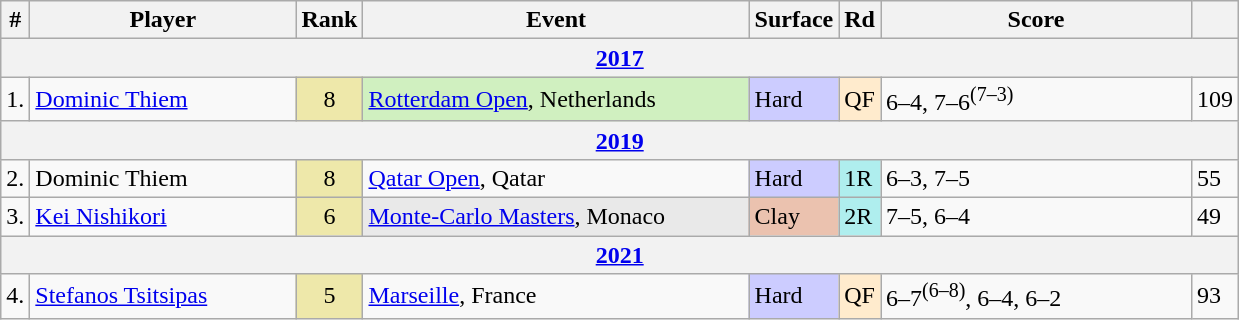<table class="wikitable sortable">
<tr>
<th>#</th>
<th width=170>Player</th>
<th>Rank</th>
<th width=250>Event</th>
<th>Surface</th>
<th>Rd</th>
<th width=200>Score</th>
<th></th>
</tr>
<tr>
<th colspan=8><a href='#'>2017</a></th>
</tr>
<tr>
<td>1.</td>
<td> <a href='#'>Dominic Thiem</a></td>
<td align=center bgcolor=eee8aa>8</td>
<td bgcolor=d0f0co><a href='#'>Rotterdam Open</a>, Netherlands</td>
<td style=background:#ccf>Hard</td>
<td bgcolor=ffebcd>QF</td>
<td>6–4, 7–6<sup>(7–3)</sup></td>
<td>109</td>
</tr>
<tr>
<th colspan=8><a href='#'>2019</a></th>
</tr>
<tr>
<td>2.</td>
<td> Dominic Thiem</td>
<td align=center bgcolor=eee8aa>8</td>
<td style=background:d0f0co><a href='#'>Qatar Open</a>, Qatar</td>
<td style=background:#ccf>Hard</td>
<td bgcolor=afeeee>1R</td>
<td>6–3, 7–5</td>
<td>55</td>
</tr>
<tr>
<td>3.</td>
<td> <a href='#'>Kei Nishikori</a></td>
<td align=center bgcolor=eee8aa>6</td>
<td bgcolor=e9e9e9><a href='#'>Monte-Carlo Masters</a>, Monaco</td>
<td style=background:#ebc2af>Clay</td>
<td bgcolor=afeeee>2R</td>
<td>7–5, 6–4</td>
<td>49</td>
</tr>
<tr>
<th colspan=8><a href='#'>2021</a></th>
</tr>
<tr>
<td>4.</td>
<td> <a href='#'>Stefanos Tsitsipas</a></td>
<td align=center bgcolor=eee8aa>5</td>
<td style=background:d0f0co><a href='#'>Marseille</a>, France</td>
<td style=background:#ccf>Hard</td>
<td bgcolor=ffebcd>QF</td>
<td>6–7<sup>(6–8)</sup>, 6–4, 6–2</td>
<td>93</td>
</tr>
</table>
